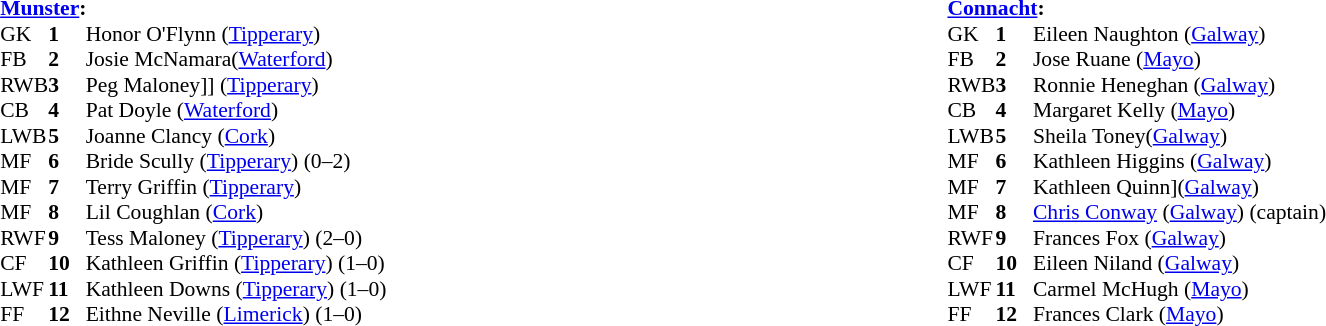<table width="100%">
<tr>
<td valign="top"></td>
<td valign="top" width="50%"><br><table style="font-size: 90%" cellspacing="0" cellpadding="0" align=center>
<tr>
<td colspan="4"><strong><a href='#'>Munster</a>:</strong></td>
</tr>
<tr>
<th width="25"></th>
<th width="25"></th>
</tr>
<tr>
<td>GK</td>
<td><strong>1</strong></td>
<td>Honor O'Flynn (<a href='#'>Tipperary</a>)</td>
</tr>
<tr>
<td>FB</td>
<td><strong>2</strong></td>
<td>Josie McNamara(<a href='#'>Waterford</a>)</td>
</tr>
<tr>
<td>RWB</td>
<td><strong>3</strong></td>
<td>Peg Maloney]] (<a href='#'>Tipperary</a>)</td>
</tr>
<tr>
<td>CB</td>
<td><strong>4</strong></td>
<td>Pat Doyle (<a href='#'>Waterford</a>)</td>
</tr>
<tr>
<td>LWB</td>
<td><strong>5</strong></td>
<td>Joanne Clancy (<a href='#'>Cork</a>)</td>
</tr>
<tr>
<td>MF</td>
<td><strong>6</strong></td>
<td>Bride Scully (<a href='#'>Tipperary</a>) (0–2)</td>
</tr>
<tr>
<td>MF</td>
<td><strong>7</strong></td>
<td>Terry Griffin (<a href='#'>Tipperary</a>)</td>
</tr>
<tr>
<td>MF</td>
<td><strong>8</strong></td>
<td>Lil Coughlan (<a href='#'>Cork</a>)</td>
</tr>
<tr>
<td>RWF</td>
<td><strong>9</strong></td>
<td>Tess Maloney (<a href='#'>Tipperary</a>) (2–0)</td>
</tr>
<tr>
<td>CF</td>
<td><strong>10</strong></td>
<td>Kathleen Griffin (<a href='#'>Tipperary</a>) (1–0)</td>
</tr>
<tr>
<td>LWF</td>
<td><strong>11</strong></td>
<td>Kathleen Downs (<a href='#'>Tipperary</a>) (1–0)</td>
</tr>
<tr>
<td>FF</td>
<td><strong>12</strong></td>
<td>Eithne Neville (<a href='#'>Limerick</a>) (1–0)</td>
</tr>
<tr>
</tr>
</table>
</td>
<td valign="top" width="50%"><br><table style="font-size: 90%" cellspacing="0" cellpadding="0" align=center>
<tr>
<td colspan="4"><strong><a href='#'>Connacht</a>:</strong></td>
</tr>
<tr>
<th width="25"></th>
<th width="25"></th>
</tr>
<tr>
<td>GK</td>
<td><strong>1</strong></td>
<td>Eileen Naughton (<a href='#'>Galway</a>)</td>
</tr>
<tr>
<td>FB</td>
<td><strong>2</strong></td>
<td>Jose Ruane (<a href='#'>Mayo</a>)</td>
</tr>
<tr>
<td>RWB</td>
<td><strong>3</strong></td>
<td>Ronnie Heneghan (<a href='#'>Galway</a>)</td>
</tr>
<tr>
<td>CB</td>
<td><strong>4</strong></td>
<td>Margaret Kelly (<a href='#'>Mayo</a>)</td>
</tr>
<tr>
<td>LWB</td>
<td><strong>5</strong></td>
<td>Sheila Toney(<a href='#'>Galway</a>)</td>
</tr>
<tr>
<td>MF</td>
<td><strong>6</strong></td>
<td>Kathleen Higgins (<a href='#'>Galway</a>)</td>
</tr>
<tr>
<td>MF</td>
<td><strong>7</strong></td>
<td>Kathleen Quinn](<a href='#'>Galway</a>)</td>
</tr>
<tr>
<td>MF</td>
<td><strong>8</strong></td>
<td><a href='#'>Chris Conway</a> (<a href='#'>Galway</a>) (captain)</td>
</tr>
<tr>
<td>RWF</td>
<td><strong>9</strong></td>
<td>Frances Fox (<a href='#'>Galway</a>)</td>
</tr>
<tr>
<td>CF</td>
<td><strong>10</strong></td>
<td>Eileen Niland (<a href='#'>Galway</a>)</td>
</tr>
<tr>
<td>LWF</td>
<td><strong>11</strong></td>
<td>Carmel McHugh (<a href='#'>Mayo</a>)</td>
</tr>
<tr>
<td>FF</td>
<td><strong>12</strong></td>
<td>Frances Clark (<a href='#'>Mayo</a>)</td>
</tr>
<tr>
</tr>
</table>
</td>
</tr>
</table>
